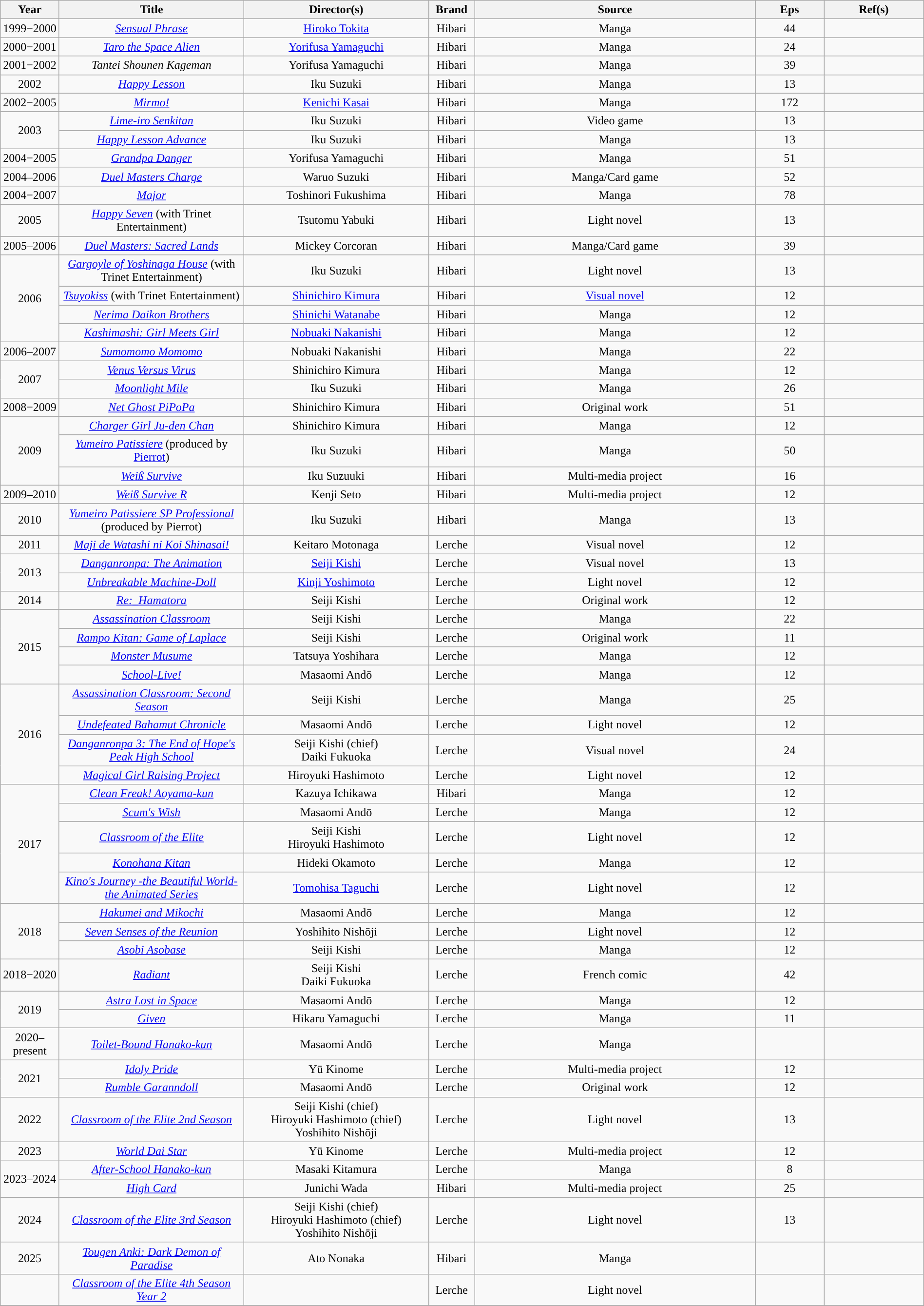<table class="wikitable sortable" style="text-align:center; margin:auto; ">
<tr>
<th scope="col" class="unsortable" width=10>Year</th>
<th scope="col" width=20%>Title</th>
<th scope="col" width=20%>Director(s)</th>
<th scope="col" width=5%>Brand</th>
<th scope="col">Source</th>
<th scope="col" class="unsortable">Eps</th>
<th scope="col" class="unsortable">Ref(s)</th>
</tr>
<tr>
<td>1999−2000</td>
<td><em><a href='#'>Sensual Phrase</a></em></td>
<td><a href='#'>Hiroko Tokita</a></td>
<td>Hibari</td>
<td>Manga</td>
<td>44</td>
<td></td>
</tr>
<tr>
<td>2000−2001</td>
<td><em><a href='#'>Taro the Space Alien</a></em></td>
<td><a href='#'>Yorifusa Yamaguchi</a></td>
<td>Hibari</td>
<td>Manga</td>
<td>24</td>
<td></td>
</tr>
<tr>
<td>2001−2002</td>
<td><em>Tantei Shounen Kageman</em></td>
<td>Yorifusa Yamaguchi</td>
<td>Hibari</td>
<td>Manga</td>
<td>39</td>
<td></td>
</tr>
<tr>
<td>2002</td>
<td><em><a href='#'>Happy Lesson</a></em></td>
<td>Iku Suzuki</td>
<td>Hibari</td>
<td>Manga</td>
<td>13</td>
<td></td>
</tr>
<tr>
<td>2002−2005</td>
<td><em><a href='#'>Mirmo!</a></em></td>
<td><a href='#'>Kenichi Kasai</a></td>
<td>Hibari</td>
<td>Manga</td>
<td>172</td>
<td></td>
</tr>
<tr>
<td rowspan="2">2003</td>
<td><em><a href='#'>Lime-iro Senkitan</a></em></td>
<td>Iku Suzuki</td>
<td>Hibari</td>
<td>Video game</td>
<td>13</td>
<td></td>
</tr>
<tr>
<td><em><a href='#'>Happy Lesson Advance</a></em></td>
<td>Iku Suzuki</td>
<td>Hibari</td>
<td>Manga</td>
<td>13</td>
<td></td>
</tr>
<tr>
<td>2004−2005</td>
<td><em><a href='#'>Grandpa Danger</a></em></td>
<td>Yorifusa Yamaguchi</td>
<td>Hibari</td>
<td>Manga</td>
<td>51</td>
<td></td>
</tr>
<tr>
<td>2004–2006</td>
<td><em><a href='#'>Duel Masters Charge</a></em></td>
<td>Waruo Suzuki</td>
<td>Hibari</td>
<td>Manga/Card game</td>
<td>52</td>
<td></td>
</tr>
<tr>
<td>2004−2007</td>
<td><em><a href='#'>Major</a></em></td>
<td>Toshinori Fukushima</td>
<td>Hibari</td>
<td>Manga</td>
<td>78</td>
<td></td>
</tr>
<tr>
<td>2005</td>
<td><em><a href='#'>Happy Seven</a></em> (with Trinet Entertainment)</td>
<td>Tsutomu Yabuki</td>
<td>Hibari</td>
<td>Light novel</td>
<td>13</td>
<td></td>
</tr>
<tr>
<td>2005–2006</td>
<td><em><a href='#'>Duel Masters: Sacred Lands</a></em></td>
<td>Mickey Corcoran</td>
<td>Hibari</td>
<td>Manga/Card game</td>
<td>39</td>
<td></td>
</tr>
<tr>
<td rowspan="4">2006</td>
<td><em><a href='#'>Gargoyle of Yoshinaga House</a></em> (with Trinet Entertainment)</td>
<td>Iku Suzuki</td>
<td>Hibari</td>
<td>Light novel</td>
<td>13</td>
<td></td>
</tr>
<tr>
<td><em><a href='#'>Tsuyokiss</a></em> (with Trinet Entertainment)</td>
<td><a href='#'>Shinichiro Kimura</a></td>
<td>Hibari</td>
<td><a href='#'>Visual novel</a></td>
<td>12</td>
<td></td>
</tr>
<tr>
<td><em><a href='#'>Nerima Daikon Brothers</a></em></td>
<td><a href='#'>Shinichi Watanabe</a></td>
<td>Hibari</td>
<td>Manga</td>
<td>12</td>
<td></td>
</tr>
<tr>
<td><em><a href='#'>Kashimashi: Girl Meets Girl</a></em></td>
<td><a href='#'>Nobuaki Nakanishi</a></td>
<td>Hibari</td>
<td>Manga</td>
<td>12</td>
<td></td>
</tr>
<tr>
<td>2006–2007</td>
<td><em><a href='#'>Sumomomo Momomo</a></em></td>
<td>Nobuaki Nakanishi</td>
<td>Hibari</td>
<td>Manga</td>
<td>22</td>
<td></td>
</tr>
<tr>
<td rowspan="2">2007</td>
<td><em><a href='#'>Venus Versus Virus</a></em></td>
<td>Shinichiro Kimura</td>
<td>Hibari</td>
<td>Manga</td>
<td>12</td>
<td></td>
</tr>
<tr>
<td><em><a href='#'>Moonlight Mile</a></em></td>
<td>Iku Suzuki</td>
<td>Hibari</td>
<td>Manga</td>
<td>26</td>
<td></td>
</tr>
<tr>
<td>2008−2009</td>
<td><em><a href='#'>Net Ghost PiPoPa</a></em></td>
<td>Shinichiro Kimura</td>
<td>Hibari</td>
<td>Original work</td>
<td>51</td>
<td></td>
</tr>
<tr>
<td rowspan="3">2009</td>
<td><em><a href='#'>Charger Girl Ju-den Chan</a></em></td>
<td>Shinichiro Kimura</td>
<td>Hibari</td>
<td>Manga</td>
<td>12</td>
<td></td>
</tr>
<tr>
<td><em><a href='#'>Yumeiro Patissiere</a></em> (produced by <a href='#'>Pierrot</a>)</td>
<td>Iku Suzuki</td>
<td>Hibari</td>
<td>Manga</td>
<td>50</td>
<td></td>
</tr>
<tr>
<td><em><a href='#'>Weiß Survive</a></em></td>
<td>Iku Suzuuki</td>
<td>Hibari</td>
<td>Multi-media project</td>
<td>16</td>
<td></td>
</tr>
<tr>
<td>2009–2010</td>
<td><em><a href='#'>Weiß Survive R</a></em></td>
<td>Kenji Seto</td>
<td>Hibari</td>
<td>Multi-media project</td>
<td>12</td>
<td></td>
</tr>
<tr>
<td>2010</td>
<td><em><a href='#'>Yumeiro Patissiere SP Professional</a></em> (produced by Pierrot)</td>
<td>Iku Suzuki</td>
<td>Hibari</td>
<td>Manga</td>
<td>13</td>
<td></td>
</tr>
<tr>
<td>2011</td>
<td><em><a href='#'>Maji de Watashi ni Koi Shinasai!</a></em></td>
<td>Keitaro Motonaga</td>
<td>Lerche</td>
<td>Visual novel</td>
<td>12</td>
<td></td>
</tr>
<tr>
<td rowspan="2">2013</td>
<td><em><a href='#'>Danganronpa: The Animation</a></em></td>
<td><a href='#'>Seiji Kishi</a></td>
<td>Lerche</td>
<td>Visual novel</td>
<td>13</td>
<td></td>
</tr>
<tr>
<td><em><a href='#'>Unbreakable Machine-Doll</a></em></td>
<td><a href='#'>Kinji Yoshimoto</a></td>
<td>Lerche</td>
<td>Light novel</td>
<td>12</td>
<td></td>
</tr>
<tr>
<td>2014</td>
<td><em><a href='#'>Re:_Hamatora</a></em></td>
<td>Seiji Kishi</td>
<td>Lerche</td>
<td>Original work</td>
<td>12</td>
<td></td>
</tr>
<tr>
<td rowspan="4">2015</td>
<td><em><a href='#'>Assassination Classroom</a></em></td>
<td>Seiji Kishi</td>
<td>Lerche</td>
<td>Manga</td>
<td>22</td>
<td></td>
</tr>
<tr>
<td><em><a href='#'>Rampo Kitan: Game of Laplace</a></em></td>
<td>Seiji Kishi</td>
<td>Lerche</td>
<td>Original work</td>
<td>11</td>
<td></td>
</tr>
<tr>
<td><em><a href='#'>Monster Musume</a></em></td>
<td>Tatsuya Yoshihara</td>
<td>Lerche</td>
<td>Manga</td>
<td>12</td>
<td></td>
</tr>
<tr>
<td><em><a href='#'>School-Live!</a></em></td>
<td>Masaomi Andō</td>
<td>Lerche</td>
<td>Manga</td>
<td>12</td>
<td></td>
</tr>
<tr>
<td rowspan="4">2016</td>
<td><em><a href='#'>Assassination Classroom: Second Season</a></em></td>
<td>Seiji Kishi</td>
<td>Lerche</td>
<td>Manga</td>
<td>25</td>
<td></td>
</tr>
<tr>
<td><em><a href='#'>Undefeated Bahamut Chronicle</a></em></td>
<td>Masaomi Andō</td>
<td>Lerche</td>
<td>Light novel</td>
<td>12</td>
<td></td>
</tr>
<tr>
<td><em><a href='#'>Danganronpa 3: The End of Hope's Peak High School</a></em></td>
<td>Seiji Kishi (chief) <br> Daiki Fukuoka</td>
<td>Lerche</td>
<td>Visual novel</td>
<td>24</td>
<td></td>
</tr>
<tr>
<td><em><a href='#'>Magical Girl Raising Project</a></em></td>
<td>Hiroyuki Hashimoto</td>
<td>Lerche</td>
<td>Light novel</td>
<td>12</td>
<td></td>
</tr>
<tr>
<td rowspan="5">2017</td>
<td><em><a href='#'>Clean Freak! Aoyama-kun</a></em></td>
<td>Kazuya Ichikawa</td>
<td>Hibari</td>
<td>Manga</td>
<td>12</td>
<td></td>
</tr>
<tr>
<td><em><a href='#'>Scum's Wish</a></em></td>
<td>Masaomi Andō</td>
<td>Lerche</td>
<td>Manga</td>
<td>12</td>
<td></td>
</tr>
<tr>
<td><em><a href='#'>Classroom of the Elite</a></em></td>
<td>Seiji Kishi <br> Hiroyuki Hashimoto</td>
<td>Lerche</td>
<td>Light novel</td>
<td>12</td>
<td></td>
</tr>
<tr>
<td><em><a href='#'>Konohana Kitan</a></em></td>
<td>Hideki Okamoto</td>
<td>Lerche</td>
<td>Manga</td>
<td>12</td>
<td></td>
</tr>
<tr>
<td><em><a href='#'>Kino's Journey -the Beautiful World- the Animated Series</a></em></td>
<td><a href='#'>Tomohisa Taguchi</a></td>
<td>Lerche</td>
<td>Light novel</td>
<td>12</td>
<td></td>
</tr>
<tr>
<td rowspan="3">2018</td>
<td><em><a href='#'>Hakumei and Mikochi</a></em></td>
<td>Masaomi Andō</td>
<td>Lerche</td>
<td>Manga</td>
<td>12</td>
<td></td>
</tr>
<tr>
<td><em><a href='#'>Seven Senses of the Reunion</a></em></td>
<td>Yoshihito Nishōji</td>
<td>Lerche</td>
<td>Light novel</td>
<td>12</td>
<td></td>
</tr>
<tr>
<td><em><a href='#'>Asobi Asobase</a></em></td>
<td>Seiji Kishi</td>
<td>Lerche</td>
<td>Manga</td>
<td>12</td>
<td></td>
</tr>
<tr>
<td>2018−2020</td>
<td><em><a href='#'>Radiant</a></em></td>
<td>Seiji Kishi <br> Daiki Fukuoka</td>
<td>Lerche</td>
<td>French comic</td>
<td>42</td>
<td></td>
</tr>
<tr>
<td rowspan="2">2019</td>
<td><em><a href='#'>Astra Lost in Space</a></em></td>
<td>Masaomi Andō</td>
<td>Lerche</td>
<td>Manga</td>
<td>12</td>
<td></td>
</tr>
<tr>
<td><em><a href='#'>Given</a></em></td>
<td>Hikaru Yamaguchi</td>
<td>Lerche</td>
<td>Manga</td>
<td>11</td>
<td></td>
</tr>
<tr>
<td>2020–present</td>
<td><em><a href='#'>Toilet-Bound Hanako-kun</a></em></td>
<td>Masaomi Andō</td>
<td>Lerche</td>
<td>Manga</td>
<td></td>
<td></td>
</tr>
<tr>
<td rowspan="2">2021</td>
<td><em><a href='#'>Idoly Pride</a></em></td>
<td>Yū Kinome</td>
<td>Lerche</td>
<td>Multi-media project</td>
<td>12</td>
<td></td>
</tr>
<tr>
<td><em><a href='#'>Rumble Garanndoll</a></em></td>
<td>Masaomi Andō</td>
<td>Lerche</td>
<td>Original work</td>
<td>12</td>
<td></td>
</tr>
<tr>
<td>2022</td>
<td><em><a href='#'>Classroom of the Elite 2nd Season</a></em></td>
<td>Seiji Kishi (chief)<br> Hiroyuki Hashimoto (chief) <br> Yoshihito Nishōji</td>
<td>Lerche</td>
<td>Light novel</td>
<td>13</td>
<td></td>
</tr>
<tr>
<td>2023</td>
<td><em><a href='#'>World Dai Star</a></em></td>
<td>Yū Kinome</td>
<td>Lerche</td>
<td>Multi-media project</td>
<td>12</td>
<td></td>
</tr>
<tr>
<td rowspan="2">2023–2024</td>
<td><em><a href='#'>After-School Hanako-kun</a></em></td>
<td>Masaki Kitamura</td>
<td>Lerche</td>
<td>Manga</td>
<td>8</td>
<td></td>
</tr>
<tr>
<td><em><a href='#'>High Card</a></em></td>
<td>Junichi Wada</td>
<td>Hibari</td>
<td>Multi-media project</td>
<td>25</td>
<td></td>
</tr>
<tr>
<td>2024</td>
<td><em><a href='#'>Classroom of the Elite 3rd Season</a></em></td>
<td>Seiji Kishi (chief)<br> Hiroyuki Hashimoto (chief)<br> Yoshihito Nishōji</td>
<td>Lerche</td>
<td>Light novel</td>
<td>13</td>
<td></td>
</tr>
<tr>
<td>2025</td>
<td><em><a href='#'>Tougen Anki: Dark Demon of Paradise</a></em></td>
<td>Ato Nonaka</td>
<td>Hibari</td>
<td>Manga</td>
<td></td>
<td></td>
</tr>
<tr>
<td></td>
<td><em><a href='#'>Classroom of the Elite 4th Season Year 2</a></em></td>
<td></td>
<td>Lerche</td>
<td>Light novel</td>
<td></td>
<td></td>
</tr>
<tr>
</tr>
</table>
